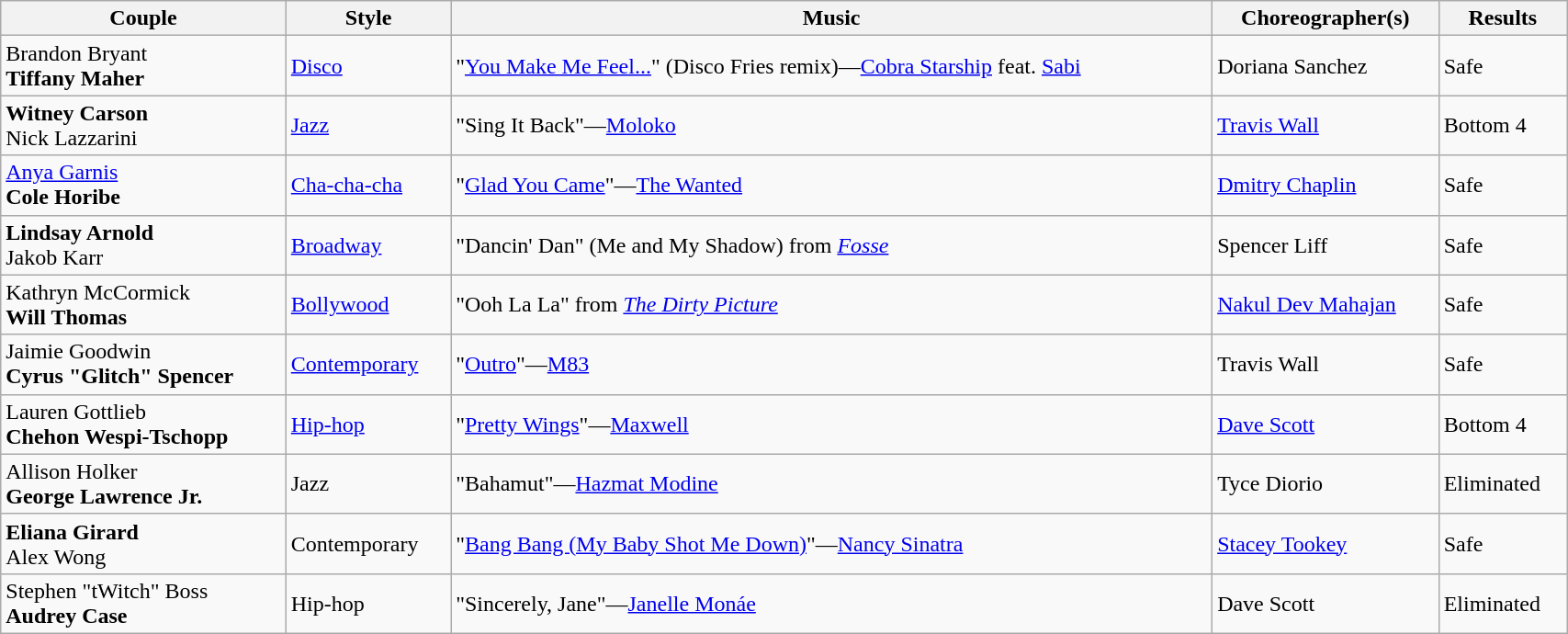<table class="wikitable" style="width:90%;">
<tr>
<th>Couple</th>
<th>Style</th>
<th>Music</th>
<th>Choreographer(s)</th>
<th>Results</th>
</tr>
<tr>
<td>Brandon Bryant<br><strong>Tiffany Maher</strong></td>
<td><a href='#'>Disco</a></td>
<td>"<a href='#'>You Make Me Feel...</a>" (Disco Fries remix)—<a href='#'>Cobra Starship</a> feat. <a href='#'>Sabi</a></td>
<td>Doriana Sanchez</td>
<td>Safe</td>
</tr>
<tr>
<td><strong>Witney Carson</strong><br>Nick Lazzarini</td>
<td><a href='#'>Jazz</a></td>
<td>"Sing It Back"—<a href='#'>Moloko</a></td>
<td><a href='#'>Travis Wall</a></td>
<td>Bottom 4</td>
</tr>
<tr>
<td><a href='#'>Anya Garnis</a><br><strong>Cole Horibe</strong></td>
<td><a href='#'>Cha-cha-cha</a></td>
<td>"<a href='#'>Glad You Came</a>"—<a href='#'>The Wanted</a></td>
<td><a href='#'>Dmitry Chaplin</a></td>
<td>Safe</td>
</tr>
<tr>
<td><strong>Lindsay Arnold</strong><br>Jakob Karr</td>
<td><a href='#'>Broadway</a></td>
<td>"Dancin' Dan" (Me and My Shadow) from <em><a href='#'>Fosse</a></em></td>
<td>Spencer Liff</td>
<td>Safe</td>
</tr>
<tr>
<td>Kathryn McCormick<br><strong>Will Thomas</strong></td>
<td><a href='#'>Bollywood</a></td>
<td>"Ooh La La" from <em><a href='#'>The Dirty Picture</a></em></td>
<td><a href='#'>Nakul Dev Mahajan</a></td>
<td>Safe</td>
</tr>
<tr>
<td>Jaimie Goodwin<br><strong>Cyrus "Glitch" Spencer</strong></td>
<td><a href='#'>Contemporary</a></td>
<td>"<a href='#'>Outro</a>"—<a href='#'>M83</a></td>
<td>Travis Wall</td>
<td>Safe</td>
</tr>
<tr>
<td>Lauren Gottlieb<br><strong>Chehon Wespi-Tschopp</strong></td>
<td><a href='#'>Hip-hop</a></td>
<td>"<a href='#'>Pretty Wings</a>"—<a href='#'>Maxwell</a></td>
<td><a href='#'>Dave Scott</a></td>
<td>Bottom 4</td>
</tr>
<tr>
<td>Allison Holker<br><strong>George Lawrence Jr.</strong></td>
<td>Jazz</td>
<td>"Bahamut"—<a href='#'>Hazmat Modine</a></td>
<td>Tyce Diorio</td>
<td>Eliminated</td>
</tr>
<tr>
<td><strong>Eliana Girard</strong><br>Alex Wong</td>
<td>Contemporary</td>
<td>"<a href='#'>Bang Bang (My Baby Shot Me Down)</a>"—<a href='#'>Nancy Sinatra</a></td>
<td><a href='#'>Stacey Tookey</a></td>
<td>Safe</td>
</tr>
<tr>
<td>Stephen "tWitch" Boss<br><strong>Audrey Case</strong></td>
<td>Hip-hop</td>
<td>"Sincerely, Jane"—<a href='#'>Janelle Monáe</a></td>
<td>Dave Scott</td>
<td>Eliminated</td>
</tr>
</table>
